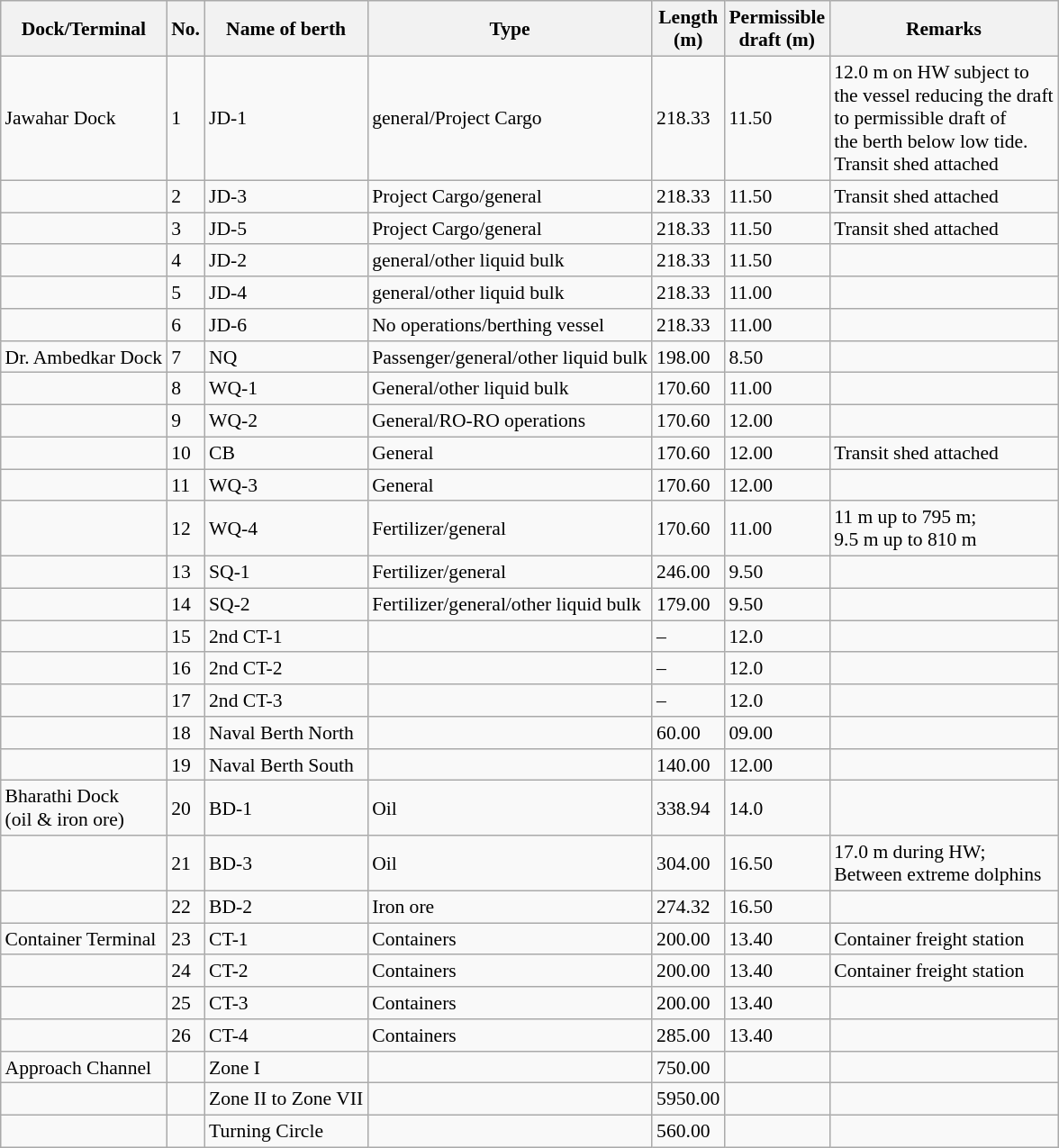<table class="wikitable sortable" style="font-size: 90%" align=right>
<tr>
<th>Dock/Terminal</th>
<th>No.</th>
<th>Name of berth</th>
<th>Type</th>
<th>Length<br>(m)</th>
<th>Permissible<br>draft (m)</th>
<th>Remarks</th>
</tr>
<tr>
<td>Jawahar Dock</td>
<td>1</td>
<td>JD-1</td>
<td>general/Project Cargo</td>
<td>218.33</td>
<td>11.50</td>
<td>12.0 m on HW subject to<br>the vessel reducing the draft<br>to permissible draft of<br>the berth below low tide.<br>Transit shed attached</td>
</tr>
<tr>
<td></td>
<td>2</td>
<td>JD-3</td>
<td>Project Cargo/general</td>
<td>218.33</td>
<td>11.50</td>
<td>Transit shed attached</td>
</tr>
<tr>
<td></td>
<td>3</td>
<td>JD-5</td>
<td>Project Cargo/general</td>
<td>218.33</td>
<td>11.50</td>
<td>Transit shed attached</td>
</tr>
<tr>
<td></td>
<td>4</td>
<td>JD-2</td>
<td>general/other liquid bulk</td>
<td>218.33</td>
<td>11.50</td>
<td></td>
</tr>
<tr>
<td></td>
<td>5</td>
<td>JD-4</td>
<td>general/other liquid bulk</td>
<td>218.33</td>
<td>11.00</td>
<td></td>
</tr>
<tr>
<td></td>
<td>6</td>
<td>JD-6</td>
<td>No operations/berthing vessel</td>
<td>218.33</td>
<td>11.00</td>
<td></td>
</tr>
<tr>
<td>Dr. Ambedkar Dock</td>
<td>7</td>
<td>NQ</td>
<td>Passenger/general/other liquid bulk</td>
<td>198.00</td>
<td>8.50</td>
<td></td>
</tr>
<tr>
<td></td>
<td>8</td>
<td>WQ-1</td>
<td>General/other liquid bulk</td>
<td>170.60</td>
<td>11.00</td>
<td></td>
</tr>
<tr>
<td></td>
<td>9</td>
<td>WQ-2</td>
<td>General/RO-RO operations</td>
<td>170.60</td>
<td>12.00</td>
<td></td>
</tr>
<tr>
<td></td>
<td>10</td>
<td>CB</td>
<td>General</td>
<td>170.60</td>
<td>12.00</td>
<td>Transit shed attached</td>
</tr>
<tr>
<td></td>
<td>11</td>
<td>WQ-3</td>
<td>General</td>
<td>170.60</td>
<td>12.00</td>
<td></td>
</tr>
<tr>
<td></td>
<td>12</td>
<td>WQ-4</td>
<td>Fertilizer/general</td>
<td>170.60</td>
<td>11.00</td>
<td>11 m up to 795 m;<br>9.5 m up to 810 m</td>
</tr>
<tr>
<td></td>
<td>13</td>
<td>SQ-1</td>
<td>Fertilizer/general</td>
<td>246.00</td>
<td>9.50</td>
<td></td>
</tr>
<tr>
<td></td>
<td>14</td>
<td>SQ-2</td>
<td>Fertilizer/general/other liquid bulk</td>
<td>179.00</td>
<td>9.50</td>
<td></td>
</tr>
<tr>
<td></td>
<td>15</td>
<td>2nd CT-1</td>
<td></td>
<td>–</td>
<td>12.0</td>
<td></td>
</tr>
<tr>
<td></td>
<td>16</td>
<td>2nd CT-2</td>
<td></td>
<td>–</td>
<td>12.0</td>
<td></td>
</tr>
<tr>
<td></td>
<td>17</td>
<td>2nd CT-3</td>
<td></td>
<td>–</td>
<td>12.0</td>
<td></td>
</tr>
<tr>
<td></td>
<td>18</td>
<td>Naval Berth North</td>
<td></td>
<td>60.00</td>
<td>09.00</td>
<td></td>
</tr>
<tr>
<td></td>
<td>19</td>
<td>Naval Berth South</td>
<td></td>
<td>140.00</td>
<td>12.00</td>
<td></td>
</tr>
<tr>
<td>Bharathi Dock<br>(oil & iron ore)</td>
<td>20</td>
<td>BD-1</td>
<td>Oil</td>
<td>338.94</td>
<td>14.0</td>
<td></td>
</tr>
<tr>
<td></td>
<td>21</td>
<td>BD-3</td>
<td>Oil</td>
<td>304.00</td>
<td>16.50</td>
<td>17.0 m during HW;<br>Between extreme dolphins</td>
</tr>
<tr>
<td></td>
<td>22</td>
<td>BD-2</td>
<td>Iron ore</td>
<td>274.32</td>
<td>16.50</td>
<td></td>
</tr>
<tr>
<td>Container Terminal</td>
<td>23</td>
<td>CT-1</td>
<td>Containers</td>
<td>200.00</td>
<td>13.40</td>
<td>Container freight station</td>
</tr>
<tr>
<td></td>
<td>24</td>
<td>CT-2</td>
<td>Containers</td>
<td>200.00</td>
<td>13.40</td>
<td>Container freight station</td>
</tr>
<tr>
<td></td>
<td>25</td>
<td>CT-3</td>
<td>Containers</td>
<td>200.00</td>
<td>13.40</td>
<td></td>
</tr>
<tr>
<td></td>
<td>26</td>
<td>CT-4</td>
<td>Containers</td>
<td>285.00</td>
<td>13.40</td>
<td></td>
</tr>
<tr>
<td>Approach Channel</td>
<td></td>
<td>Zone I</td>
<td></td>
<td>750.00</td>
<td></td>
<td></td>
</tr>
<tr>
<td></td>
<td></td>
<td>Zone II to Zone VII</td>
<td></td>
<td>5950.00</td>
<td></td>
<td></td>
</tr>
<tr>
<td></td>
<td></td>
<td>Turning Circle</td>
<td></td>
<td>560.00</td>
<td></td>
<td></td>
</tr>
</table>
